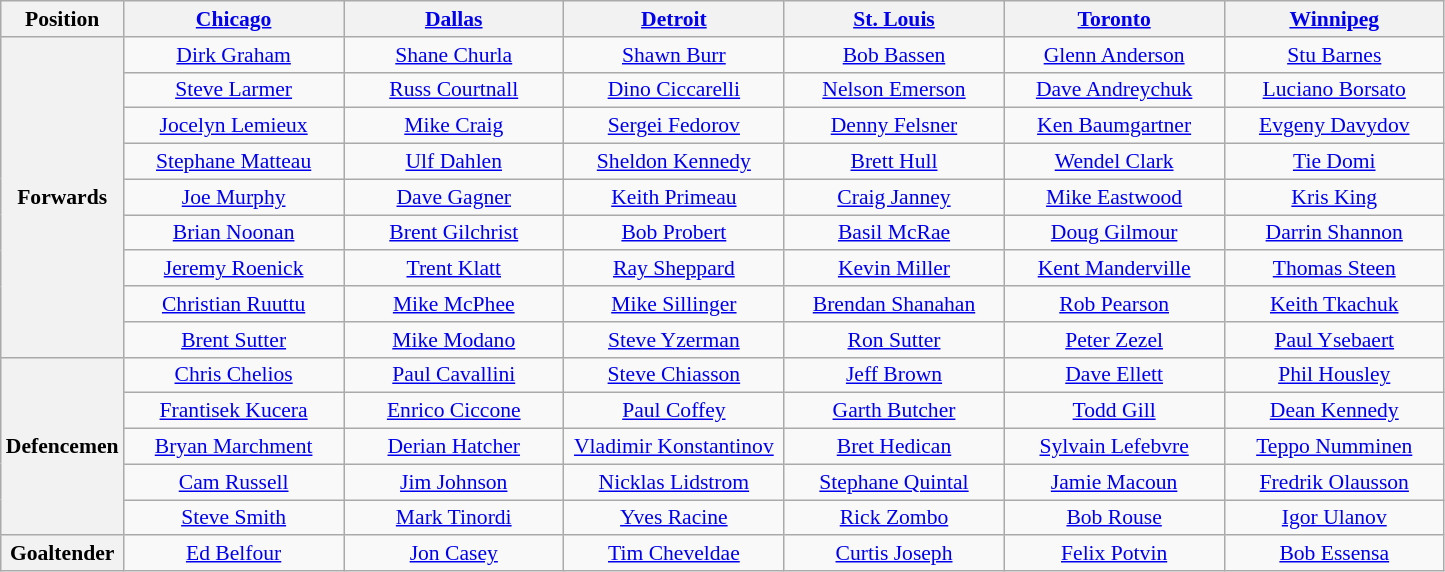<table class="wikitable" style="font-size:90%;text-align:center;">
<tr>
<th scope=col>Position</th>
<th scope=col width="140"><a href='#'>Chicago</a></th>
<th scope=col width="140"><a href='#'>Dallas</a></th>
<th scope=col width="140"><a href='#'>Detroit</a></th>
<th scope=col width="140"><a href='#'>St. Louis</a></th>
<th scope=col width="140"><a href='#'>Toronto</a></th>
<th scope=col width="140"><a href='#'>Winnipeg</a></th>
</tr>
<tr>
<th scope="row" rowspan="9">Forwards</th>
<td><a href='#'>Dirk Graham</a></td>
<td><a href='#'>Shane Churla</a></td>
<td><a href='#'>Shawn Burr</a></td>
<td><a href='#'>Bob Bassen</a></td>
<td><a href='#'>Glenn Anderson</a></td>
<td><a href='#'>Stu Barnes</a></td>
</tr>
<tr>
<td><a href='#'>Steve Larmer</a></td>
<td><a href='#'>Russ Courtnall</a></td>
<td><a href='#'>Dino Ciccarelli</a></td>
<td><a href='#'>Nelson Emerson</a></td>
<td><a href='#'>Dave Andreychuk</a></td>
<td><a href='#'>Luciano Borsato</a></td>
</tr>
<tr>
<td><a href='#'>Jocelyn Lemieux</a></td>
<td><a href='#'>Mike Craig</a></td>
<td><a href='#'>Sergei Fedorov</a></td>
<td><a href='#'>Denny Felsner</a></td>
<td><a href='#'>Ken Baumgartner</a></td>
<td><a href='#'>Evgeny Davydov</a></td>
</tr>
<tr>
<td><a href='#'>Stephane Matteau</a></td>
<td><a href='#'>Ulf Dahlen</a></td>
<td><a href='#'>Sheldon Kennedy</a></td>
<td><a href='#'>Brett Hull</a></td>
<td><a href='#'>Wendel Clark</a></td>
<td><a href='#'>Tie Domi</a></td>
</tr>
<tr>
<td><a href='#'>Joe Murphy</a></td>
<td><a href='#'>Dave Gagner</a></td>
<td><a href='#'>Keith Primeau</a></td>
<td><a href='#'>Craig Janney</a></td>
<td><a href='#'>Mike Eastwood</a></td>
<td><a href='#'>Kris King</a></td>
</tr>
<tr>
<td><a href='#'>Brian Noonan</a></td>
<td><a href='#'>Brent Gilchrist</a></td>
<td><a href='#'>Bob Probert</a></td>
<td><a href='#'>Basil McRae</a></td>
<td><a href='#'>Doug Gilmour</a></td>
<td><a href='#'>Darrin Shannon</a></td>
</tr>
<tr>
<td><a href='#'>Jeremy Roenick</a></td>
<td><a href='#'>Trent Klatt</a></td>
<td><a href='#'>Ray Sheppard</a></td>
<td><a href='#'>Kevin Miller</a></td>
<td><a href='#'>Kent Manderville</a></td>
<td><a href='#'>Thomas Steen</a></td>
</tr>
<tr>
<td><a href='#'>Christian Ruuttu</a></td>
<td><a href='#'>Mike McPhee</a></td>
<td><a href='#'>Mike Sillinger</a></td>
<td><a href='#'>Brendan Shanahan</a></td>
<td><a href='#'>Rob Pearson</a></td>
<td><a href='#'>Keith Tkachuk</a></td>
</tr>
<tr>
<td><a href='#'>Brent Sutter</a></td>
<td><a href='#'>Mike Modano</a></td>
<td><a href='#'>Steve Yzerman</a></td>
<td><a href='#'>Ron Sutter</a></td>
<td><a href='#'>Peter Zezel</a></td>
<td><a href='#'>Paul Ysebaert</a></td>
</tr>
<tr>
<th scope="row" rowspan="5">Defencemen</th>
<td><a href='#'>Chris Chelios</a></td>
<td><a href='#'>Paul Cavallini</a></td>
<td><a href='#'>Steve Chiasson</a></td>
<td><a href='#'>Jeff Brown</a></td>
<td><a href='#'>Dave Ellett</a></td>
<td><a href='#'>Phil Housley</a></td>
</tr>
<tr>
<td><a href='#'>Frantisek Kucera</a></td>
<td><a href='#'>Enrico Ciccone</a></td>
<td><a href='#'>Paul Coffey</a></td>
<td><a href='#'>Garth Butcher</a></td>
<td><a href='#'>Todd Gill</a></td>
<td><a href='#'>Dean Kennedy</a></td>
</tr>
<tr>
<td><a href='#'>Bryan Marchment</a></td>
<td><a href='#'>Derian Hatcher</a></td>
<td><a href='#'>Vladimir Konstantinov</a></td>
<td><a href='#'>Bret Hedican</a></td>
<td><a href='#'>Sylvain Lefebvre</a></td>
<td><a href='#'>Teppo Numminen</a></td>
</tr>
<tr>
<td><a href='#'>Cam Russell</a></td>
<td><a href='#'>Jim Johnson</a></td>
<td><a href='#'>Nicklas Lidstrom</a></td>
<td><a href='#'>Stephane Quintal</a></td>
<td><a href='#'>Jamie Macoun</a></td>
<td><a href='#'>Fredrik Olausson</a></td>
</tr>
<tr>
<td><a href='#'>Steve Smith</a></td>
<td><a href='#'>Mark Tinordi</a></td>
<td><a href='#'>Yves Racine</a></td>
<td><a href='#'>Rick Zombo</a></td>
<td><a href='#'>Bob Rouse</a></td>
<td><a href='#'>Igor Ulanov</a></td>
</tr>
<tr>
<th scope="row">Goaltender</th>
<td><a href='#'>Ed Belfour</a></td>
<td><a href='#'>Jon Casey</a></td>
<td><a href='#'>Tim Cheveldae</a></td>
<td><a href='#'>Curtis Joseph</a></td>
<td><a href='#'>Felix Potvin</a></td>
<td><a href='#'>Bob Essensa</a></td>
</tr>
</table>
